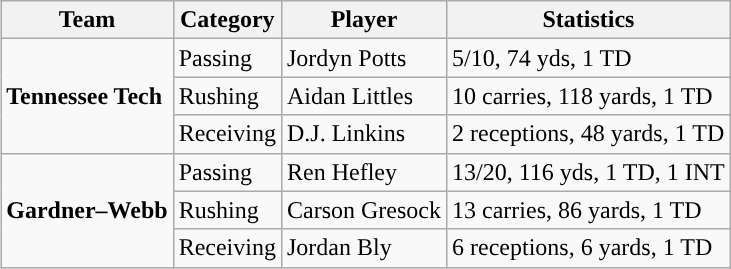<table class="wikitable" style="float: right;">
<tr>
<th>Team</th>
<th>Category</th>
<th>Player</th>
<th>Statistics</th>
</tr>
<tr>
<td rowspan=3><strong>Tennessee Tech</strong></td>
<td>Passing</td>
<td>Jordyn Potts</td>
<td>5/10, 74 yds, 1 TD</td>
</tr>
<tr>
<td>Rushing</td>
<td>Aidan Littles</td>
<td>10 carries, 118 yards, 1 TD</td>
</tr>
<tr>
<td>Receiving</td>
<td>D.J. Linkins</td>
<td>2 receptions, 48 yards, 1 TD</td>
</tr>
<tr>
<td rowspan=3><strong>Gardner–Webb</strong></td>
<td>Passing</td>
<td>Ren Hefley</td>
<td>13/20, 116 yds, 1 TD, 1 INT</td>
</tr>
<tr>
<td>Rushing</td>
<td>Carson Gresock</td>
<td>13 carries, 86 yards, 1 TD</td>
</tr>
<tr>
<td>Receiving</td>
<td>Jordan Bly</td>
<td>6 receptions, 6 yards, 1 TD</td>
</tr>
</table>
